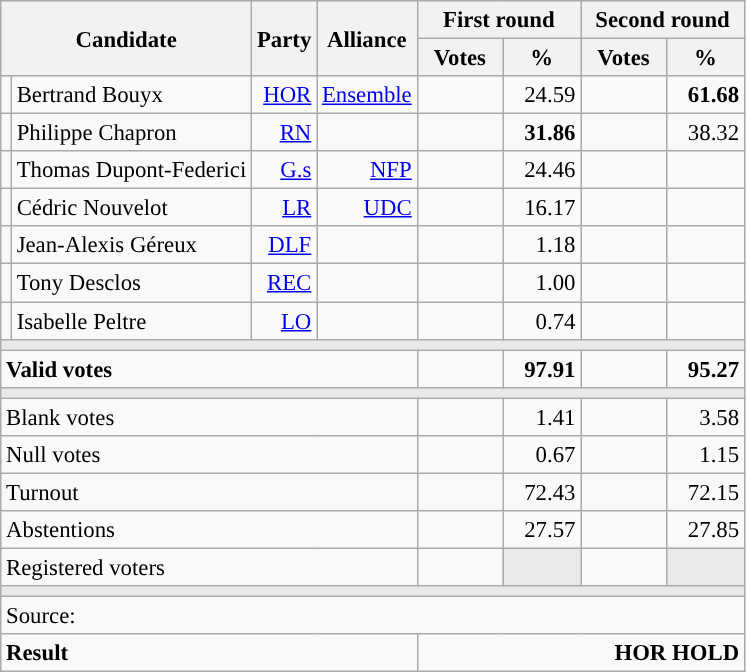<table class="wikitable" style="text-align:right;font-size:95%;">
<tr>
<th colspan="2" rowspan="2">Candidate</th>
<th colspan="1" rowspan="2">Party</th>
<th colspan="1" rowspan="2">Alliance</th>
<th colspan="2">First round</th>
<th colspan="2">Second round</th>
</tr>
<tr>
<th style="width:50px;">Votes</th>
<th style="width:45px;">%</th>
<th style="width:50px;">Votes</th>
<th style="width:45px;">%</th>
</tr>
<tr>
<td style="color:inherit;background:"></td>
<td style="text-align:left;">Bertrand Bouyx</td>
<td><a href='#'>HOR</a></td>
<td><a href='#'>Ensemble</a></td>
<td></td>
<td>24.59</td>
<td><strong></strong></td>
<td><strong>61.68</strong></td>
</tr>
<tr>
<td style="color:inherit;background:"></td>
<td style="text-align:left;">Philippe Chapron</td>
<td><a href='#'>RN</a></td>
<td></td>
<td><strong></strong></td>
<td><strong>31.86</strong></td>
<td></td>
<td>38.32</td>
</tr>
<tr>
<td style="color:inherit;background:"></td>
<td style="text-align:left;">Thomas Dupont-Federici</td>
<td><a href='#'>G.s</a></td>
<td><a href='#'>NFP</a></td>
<td></td>
<td>24.46</td>
<td></td>
<td></td>
</tr>
<tr>
<td style="color:inherit;background:"></td>
<td style="text-align:left;">Cédric Nouvelot</td>
<td><a href='#'>LR</a></td>
<td><a href='#'>UDC</a></td>
<td></td>
<td>16.17</td>
<td></td>
<td></td>
</tr>
<tr>
<td style="color:inherit;background:"></td>
<td style="text-align:left;">Jean-Alexis Géreux</td>
<td><a href='#'>DLF</a></td>
<td></td>
<td></td>
<td>1.18</td>
<td></td>
<td></td>
</tr>
<tr>
<td style="color:inherit;background:"></td>
<td style="text-align:left;">Tony Desclos</td>
<td><a href='#'>REC</a></td>
<td></td>
<td></td>
<td>1.00</td>
<td></td>
<td></td>
</tr>
<tr>
<td style="color:inherit;background:"></td>
<td style="text-align:left;">Isabelle Peltre</td>
<td><a href='#'>LO</a></td>
<td></td>
<td></td>
<td>0.74</td>
<td></td>
<td></td>
</tr>
<tr>
<td colspan="8" style="background:#E9E9E9;"></td>
</tr>
<tr style="font-weight:bold;">
<td colspan="4" style="text-align:left;">Valid votes</td>
<td></td>
<td>97.91</td>
<td></td>
<td>95.27</td>
</tr>
<tr>
<td colspan="8" style="background:#E9E9E9;"></td>
</tr>
<tr>
<td colspan="4" style="text-align:left;">Blank votes</td>
<td></td>
<td>1.41</td>
<td></td>
<td>3.58</td>
</tr>
<tr>
<td colspan="4" style="text-align:left;">Null votes</td>
<td></td>
<td>0.67</td>
<td></td>
<td>1.15</td>
</tr>
<tr>
<td colspan="4" style="text-align:left;">Turnout</td>
<td></td>
<td>72.43</td>
<td></td>
<td>72.15</td>
</tr>
<tr>
<td colspan="4" style="text-align:left;">Abstentions</td>
<td></td>
<td>27.57</td>
<td></td>
<td>27.85</td>
</tr>
<tr>
<td colspan="4" style="text-align:left;">Registered voters</td>
<td></td>
<td style="color:inherit;background:#E9E9E9;"></td>
<td></td>
<td style="color:inherit;background:#E9E9E9;"></td>
</tr>
<tr>
<td colspan="8" style="background:#E9E9E9;"></td>
</tr>
<tr>
<td colspan="8" style="text-align:left;">Source: </td>
</tr>
<tr style="font-weight:bold">
<td colspan="4" style="text-align:left;">Result</td>
<td colspan="4" style="background-color:">HOR HOLD</td>
</tr>
</table>
